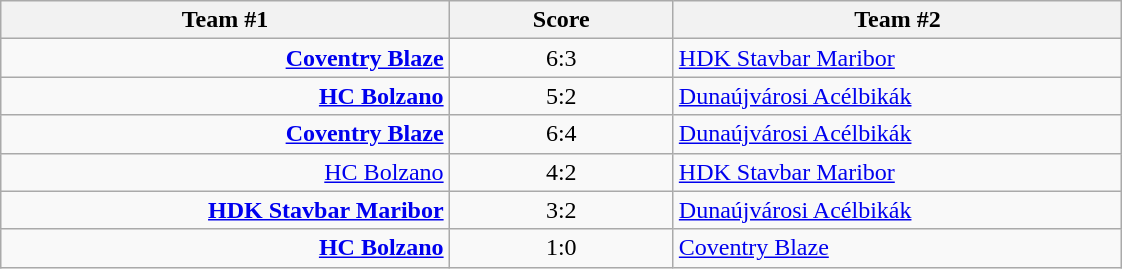<table class="wikitable" style="text-align: center;">
<tr>
<th width=22%>Team #1</th>
<th width=11%>Score</th>
<th width=22%>Team #2</th>
</tr>
<tr>
<td style="text-align: right;"><strong><a href='#'>Coventry Blaze</a></strong> </td>
<td>6:3</td>
<td style="text-align: left;"> <a href='#'>HDK Stavbar Maribor</a></td>
</tr>
<tr>
<td style="text-align: right;"><strong><a href='#'>HC Bolzano</a></strong> </td>
<td>5:2</td>
<td style="text-align: left;"> <a href='#'>Dunaújvárosi Acélbikák</a></td>
</tr>
<tr>
<td style="text-align: right;"><strong><a href='#'>Coventry Blaze</a></strong> </td>
<td>6:4</td>
<td style="text-align: left;"> <a href='#'>Dunaújvárosi Acélbikák</a></td>
</tr>
<tr>
<td style="text-align: right;"><a href='#'>HC Bolzano</a> </td>
<td>4:2</td>
<td style="text-align: left;"> <a href='#'>HDK Stavbar Maribor</a></td>
</tr>
<tr>
<td style="text-align: right;"><strong><a href='#'>HDK Stavbar Maribor</a></strong> </td>
<td>3:2</td>
<td style="text-align: left;"> <a href='#'>Dunaújvárosi Acélbikák</a></td>
</tr>
<tr>
<td style="text-align: right;"><strong><a href='#'>HC Bolzano</a></strong> </td>
<td>1:0</td>
<td style="text-align: left;"> <a href='#'>Coventry Blaze</a></td>
</tr>
</table>
